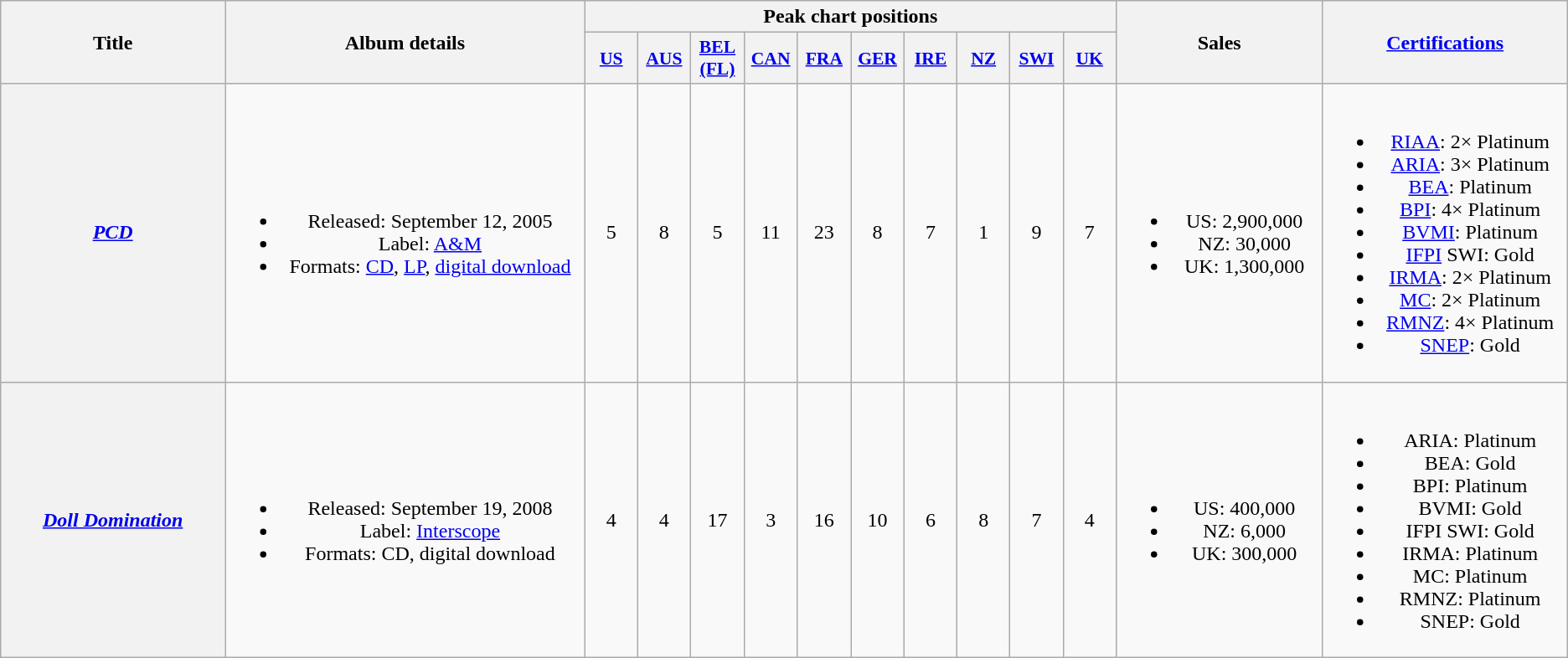<table class="wikitable plainrowheaders" style="text-align:center;">
<tr>
<th scope="col" rowspan="2" style="width:11em;">Title</th>
<th scope="col" rowspan="2" style="width:18em;">Album details</th>
<th scope="col" colspan="10">Peak chart positions</th>
<th scope="col" rowspan="2" style="width:10em;">Sales</th>
<th scope="col" rowspan="2" style="width:12em;"><a href='#'>Certifications</a></th>
</tr>
<tr>
<th scope="col" style="width:2.5em; font-size:90%;"><a href='#'>US</a><br></th>
<th scope="col" style="width:2.5em; font-size:90%;"><a href='#'>AUS</a><br></th>
<th scope="col" style="width:2.5em; font-size:90%;"><a href='#'>BEL<br>(FL)</a><br></th>
<th scope="col" style="width:2.5em; font-size:90%;"><a href='#'>CAN</a><br></th>
<th scope="col" style="width:2.5em; font-size:90%;"><a href='#'>FRA</a><br></th>
<th scope="col" style="width:2.5em; font-size:90%;"><a href='#'>GER</a><br></th>
<th scope="col" style="width:2.5em; font-size:90%;"><a href='#'>IRE</a><br></th>
<th scope="col" style="width:2.5em; font-size:90%;"><a href='#'>NZ</a><br></th>
<th scope="col" style="width:2.5em; font-size:90%;"><a href='#'>SWI</a><br></th>
<th scope="col" style="width:2.5em; font-size:90%;"><a href='#'>UK</a><br></th>
</tr>
<tr>
<th scope="row"><em><a href='#'>PCD</a></em></th>
<td><br><ul><li>Released: September 12, 2005</li><li>Label: <a href='#'>A&M</a></li><li>Formats: <a href='#'>CD</a>, <a href='#'>LP</a>, <a href='#'>digital download</a></li></ul></td>
<td>5</td>
<td>8</td>
<td>5</td>
<td>11</td>
<td>23</td>
<td>8</td>
<td>7</td>
<td>1</td>
<td>9</td>
<td>7</td>
<td><br><ul><li>US: 2,900,000</li><li>NZ: 30,000</li><li>UK: 1,300,000</li></ul></td>
<td><br><ul><li><a href='#'>RIAA</a>: 2× Platinum</li><li><a href='#'>ARIA</a>: 3× Platinum</li><li><a href='#'>BEA</a>: Platinum</li><li><a href='#'>BPI</a>: 4× Platinum</li><li><a href='#'>BVMI</a>: Platinum</li><li><a href='#'>IFPI</a> SWI: Gold</li><li><a href='#'>IRMA</a>: 2× Platinum</li><li><a href='#'>MC</a>: 2× Platinum</li><li><a href='#'>RMNZ</a>: 4× Platinum</li><li><a href='#'>SNEP</a>: Gold</li></ul></td>
</tr>
<tr>
<th scope="row"><em><a href='#'>Doll Domination</a></em></th>
<td><br><ul><li>Released: September 19, 2008</li><li>Label: <a href='#'>Interscope</a></li><li>Formats: CD, digital download</li></ul></td>
<td>4</td>
<td>4</td>
<td>17</td>
<td>3</td>
<td>16</td>
<td>10</td>
<td>6</td>
<td>8</td>
<td>7</td>
<td>4</td>
<td><br><ul><li>US: 400,000</li><li>NZ: 6,000</li><li>UK: 300,000</li></ul></td>
<td><br><ul><li>ARIA: Platinum</li><li>BEA: Gold</li><li>BPI: Platinum</li><li>BVMI: Gold</li><li>IFPI SWI: Gold</li><li>IRMA: Platinum</li><li>MC: Platinum</li><li>RMNZ: Platinum</li><li>SNEP: Gold</li></ul></td>
</tr>
</table>
